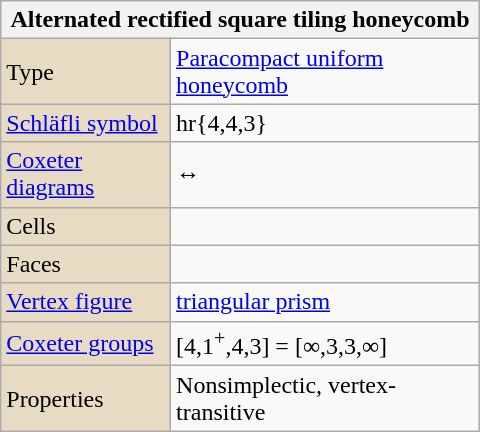<table class="wikitable" align="right" style="margin-left:10px" width="320">
<tr>
<th bgcolor=#e7dcc3 colspan=2>Alternated rectified square tiling honeycomb</th>
</tr>
<tr>
<td bgcolor=#e7dcc3>Type</td>
<td><a href='#'>Paracompact uniform honeycomb</a></td>
</tr>
<tr>
<td bgcolor=#e7dcc3><a href='#'>Schläfli symbol</a></td>
<td>hr{4,4,3}</td>
</tr>
<tr>
<td bgcolor=#e7dcc3><a href='#'>Coxeter diagrams</a></td>
<td> ↔ </td>
</tr>
<tr>
<td bgcolor=#e7dcc3>Cells</td>
<td></td>
</tr>
<tr>
<td bgcolor=#e7dcc3>Faces</td>
<td></td>
</tr>
<tr>
<td bgcolor=#e7dcc3><a href='#'>Vertex figure</a></td>
<td><a href='#'>triangular prism</a></td>
</tr>
<tr>
<td bgcolor=#e7dcc3><a href='#'>Coxeter groups</a></td>
<td>[4,1<sup>+</sup>,4,3] = [∞,3,3,∞]</td>
</tr>
<tr>
<td bgcolor=#e7dcc3>Properties</td>
<td>Nonsimplectic, vertex-transitive</td>
</tr>
</table>
